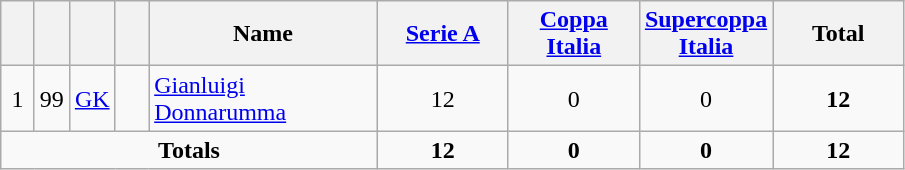<table class="wikitable" style="text-align:center">
<tr>
<th width=15></th>
<th width=15></th>
<th width=15></th>
<th width=15></th>
<th width=145>Name</th>
<th width=80><a href='#'>Serie A</a></th>
<th width=80><a href='#'>Coppa Italia</a></th>
<th width=80><a href='#'>Supercoppa Italia</a></th>
<th width=80>Total</th>
</tr>
<tr>
<td>1</td>
<td>99</td>
<td><a href='#'>GK</a></td>
<td></td>
<td align=left><a href='#'>Gianluigi Donnarumma</a></td>
<td>12</td>
<td>0</td>
<td>0</td>
<td><strong>12</strong></td>
</tr>
<tr>
<td colspan=5><strong>Totals</strong></td>
<td><strong>12</strong></td>
<td><strong>0</strong></td>
<td><strong>0</strong></td>
<td><strong>12</strong></td>
</tr>
</table>
